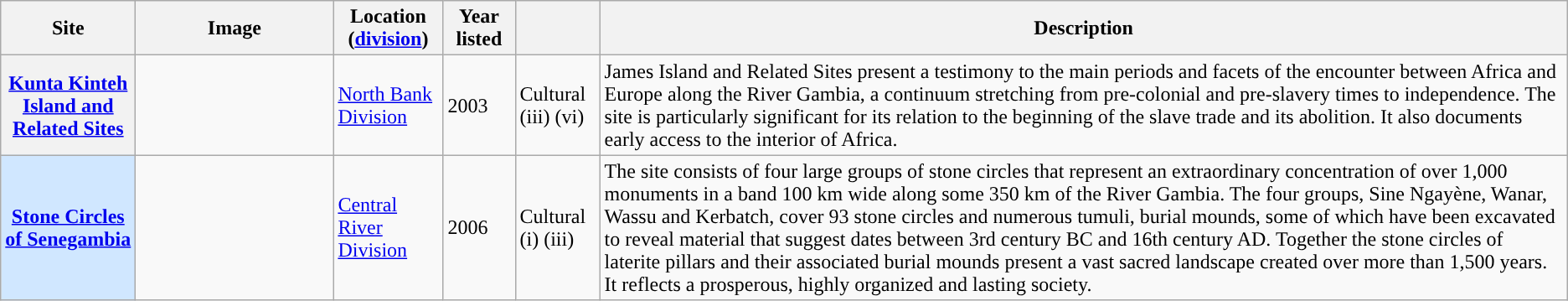<table class="wikitable sortable plainrowheaders">
<tr>
<th style="width:100px;" scope="col">Site</th>
<th class="unsortable"  style="width:150px;" scope="col">Image</th>
<th style="width:80px;" scope="col">Location (<a href='#'>division</a>)</th>
<th style="width:50px;" scope="col">Year listed</th>
<th style="width:60px;" scope="col" data-sort-type="number"></th>
<th scope="col" class="unsortable">Description</th>
</tr>
<tr>
<th scope="row"><a href='#'>Kunta Kinteh Island and Related Sites</a></th>
<td></td>
<td><a href='#'>North Bank Division</a></td>
<td>2003</td>
<td>Cultural (iii) (vi)</td>
<td>James Island and Related Sites present a testimony to the main periods and facets of the encounter between Africa and Europe along the River Gambia, a continuum stretching from pre-colonial and pre-slavery times to independence. The site is particularly significant for its relation to the beginning of the slave trade and its abolition. It also documents early access to the interior of Africa.</td>
</tr>
<tr>
<th scope="row" style="background:#D0E7FF"><a href='#'>Stone Circles of Senegambia</a></th>
<td></td>
<td><a href='#'>Central River Division</a></td>
<td>2006</td>
<td>Cultural (i) (iii)</td>
<td>The site consists of four large groups of stone circles that represent an extraordinary concentration of over 1,000 monuments in a band 100 km wide along some 350 km of the River Gambia. The four groups, Sine Ngayène, Wanar, Wassu and Kerbatch, cover 93 stone circles and numerous tumuli, burial mounds, some of which have been excavated to reveal material that suggest dates between 3rd century BC and 16th century AD. Together the stone circles of laterite pillars and their associated burial mounds present a vast sacred landscape created over more than 1,500 years. It reflects a prosperous, highly organized and lasting society.</td>
</tr>
</table>
